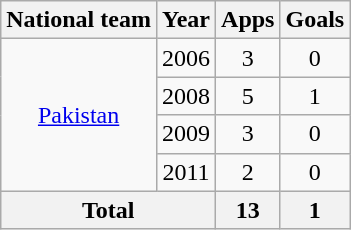<table class="wikitable" style="text-align: center">
<tr>
<th>National team</th>
<th>Year</th>
<th>Apps</th>
<th>Goals</th>
</tr>
<tr>
<td rowspan="4"><a href='#'>Pakistan</a></td>
<td>2006</td>
<td>3</td>
<td>0</td>
</tr>
<tr>
<td>2008</td>
<td>5</td>
<td>1</td>
</tr>
<tr>
<td>2009</td>
<td>3</td>
<td>0</td>
</tr>
<tr>
<td>2011</td>
<td>2</td>
<td>0</td>
</tr>
<tr>
<th colspan="2">Total</th>
<th>13</th>
<th>1</th>
</tr>
</table>
